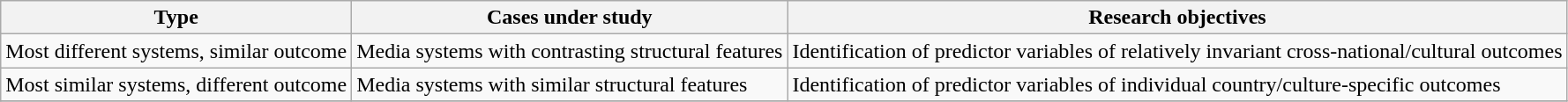<table class="wikitable">
<tr>
<th>Type</th>
<th>Cases under study</th>
<th>Research objectives</th>
</tr>
<tr>
<td>Most different systems, similar outcome</td>
<td>Media systems with contrasting structural features</td>
<td>Identification of predictor variables of relatively invariant cross-national/cultural outcomes</td>
</tr>
<tr>
<td>Most similar systems, different outcome</td>
<td>Media systems with similar structural features</td>
<td>Identification of predictor variables of individual country/culture-specific outcomes</td>
</tr>
<tr>
</tr>
</table>
